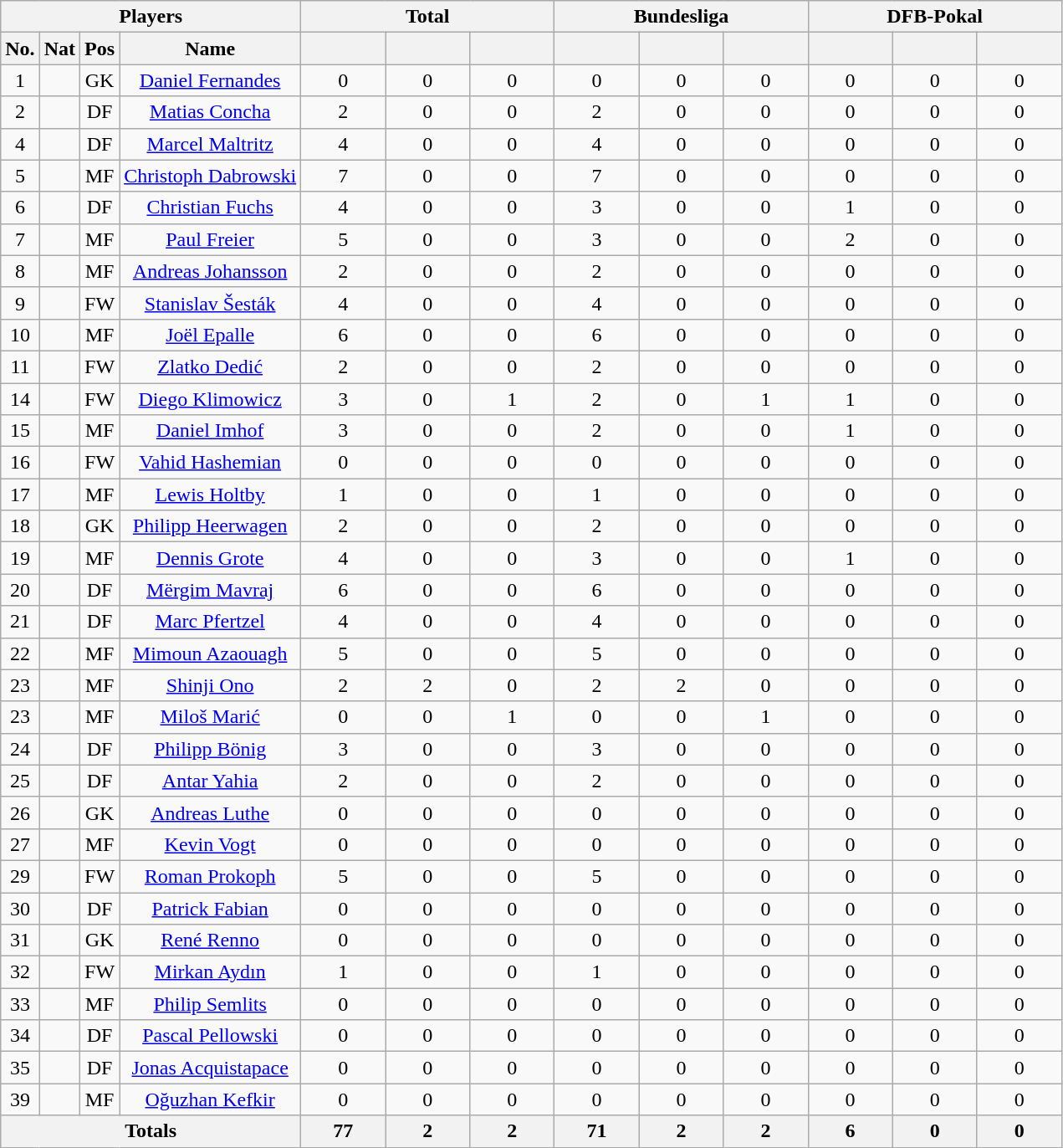<table class="wikitable sortable" style="text-align:center;">
<tr>
<th colspan="4">Players</th>
<th colspan="3">Total</th>
<th colspan="3">Bundesliga</th>
<th colspan="3">DFB-Pokal</th>
</tr>
<tr>
<th>No.</th>
<th>Nat</th>
<th>Pos</th>
<th>Name</th>
<th style="width:60px;"></th>
<th style="width:60px;"></th>
<th style="width:60px;"></th>
<th style="width:60px;"></th>
<th style="width:60px;"></th>
<th style="width:60px;"></th>
<th style="width:60px;"></th>
<th style="width:60px;"></th>
<th style="width:60px;"></th>
</tr>
<tr>
<td>1</td>
<td></td>
<td>GK</td>
<td><a href='#'>Daniel Fernandes</a></td>
<td>0</td>
<td>0</td>
<td>0</td>
<td>0</td>
<td>0</td>
<td>0</td>
<td>0</td>
<td>0</td>
<td>0</td>
</tr>
<tr>
<td>2</td>
<td></td>
<td>DF</td>
<td><a href='#'>Matias Concha</a></td>
<td>2</td>
<td>0</td>
<td>0</td>
<td>2</td>
<td>0</td>
<td>0</td>
<td>0</td>
<td>0</td>
<td>0</td>
</tr>
<tr>
<td>4</td>
<td></td>
<td>DF</td>
<td><a href='#'>Marcel Maltritz</a></td>
<td>4</td>
<td>0</td>
<td>0</td>
<td>4</td>
<td>0</td>
<td>0</td>
<td>0</td>
<td>0</td>
<td>0</td>
</tr>
<tr>
<td>5</td>
<td></td>
<td>MF</td>
<td><a href='#'>Christoph Dabrowski</a></td>
<td>7</td>
<td>0</td>
<td>0</td>
<td>7</td>
<td>0</td>
<td>0</td>
<td>0</td>
<td>0</td>
<td>0</td>
</tr>
<tr>
<td>6</td>
<td></td>
<td>DF</td>
<td><a href='#'>Christian Fuchs</a></td>
<td>4</td>
<td>0</td>
<td>0</td>
<td>3</td>
<td>0</td>
<td>0</td>
<td>1</td>
<td>0</td>
<td>0</td>
</tr>
<tr>
<td>7</td>
<td></td>
<td>MF</td>
<td><a href='#'>Paul Freier</a></td>
<td>5</td>
<td>0</td>
<td>0</td>
<td>3</td>
<td>0</td>
<td>0</td>
<td>2</td>
<td>0</td>
<td>0</td>
</tr>
<tr>
<td>8</td>
<td></td>
<td>MF</td>
<td><a href='#'>Andreas Johansson</a></td>
<td>2</td>
<td>0</td>
<td>0</td>
<td>2</td>
<td>0</td>
<td>0</td>
<td>0</td>
<td>0</td>
<td>0</td>
</tr>
<tr>
<td>9</td>
<td></td>
<td>FW</td>
<td><a href='#'>Stanislav Šesták</a></td>
<td>4</td>
<td>0</td>
<td>0</td>
<td>4</td>
<td>0</td>
<td>0</td>
<td>0</td>
<td>0</td>
<td>0</td>
</tr>
<tr>
<td>10</td>
<td></td>
<td>MF</td>
<td><a href='#'>Joël Epalle</a></td>
<td>6</td>
<td>0</td>
<td>0</td>
<td>6</td>
<td>0</td>
<td>0</td>
<td>0</td>
<td>0</td>
<td>0</td>
</tr>
<tr>
<td>11</td>
<td></td>
<td>FW</td>
<td><a href='#'>Zlatko Dedić</a></td>
<td>2</td>
<td>0</td>
<td>0</td>
<td>2</td>
<td>0</td>
<td>0</td>
<td>0</td>
<td>0</td>
<td>0</td>
</tr>
<tr>
<td>14</td>
<td></td>
<td>FW</td>
<td><a href='#'>Diego Klimowicz</a></td>
<td>3</td>
<td>0</td>
<td>1</td>
<td>2</td>
<td>0</td>
<td>1</td>
<td>1</td>
<td>0</td>
<td>0</td>
</tr>
<tr>
<td>15</td>
<td></td>
<td>MF</td>
<td><a href='#'>Daniel Imhof</a></td>
<td>3</td>
<td>0</td>
<td>0</td>
<td>2</td>
<td>0</td>
<td>0</td>
<td>1</td>
<td>0</td>
<td>0</td>
</tr>
<tr>
<td>16</td>
<td></td>
<td>FW</td>
<td><a href='#'>Vahid Hashemian</a></td>
<td>0</td>
<td>0</td>
<td>0</td>
<td>0</td>
<td>0</td>
<td>0</td>
<td>0</td>
<td>0</td>
<td>0</td>
</tr>
<tr>
<td>17</td>
<td></td>
<td>MF</td>
<td><a href='#'>Lewis Holtby</a></td>
<td>1</td>
<td>0</td>
<td>0</td>
<td>1</td>
<td>0</td>
<td>0</td>
<td>0</td>
<td>0</td>
<td>0</td>
</tr>
<tr>
<td>18</td>
<td></td>
<td>GK</td>
<td><a href='#'>Philipp Heerwagen</a></td>
<td>2</td>
<td>0</td>
<td>0</td>
<td>2</td>
<td>0</td>
<td>0</td>
<td>0</td>
<td>0</td>
<td>0</td>
</tr>
<tr>
<td>19</td>
<td></td>
<td>MF</td>
<td><a href='#'>Dennis Grote</a></td>
<td>4</td>
<td>0</td>
<td>0</td>
<td>3</td>
<td>0</td>
<td>0</td>
<td>1</td>
<td>0</td>
<td>0</td>
</tr>
<tr>
<td>20</td>
<td></td>
<td>DF</td>
<td><a href='#'>Mërgim Mavraj</a></td>
<td>6</td>
<td>0</td>
<td>0</td>
<td>6</td>
<td>0</td>
<td>0</td>
<td>0</td>
<td>0</td>
<td>0</td>
</tr>
<tr>
<td>21</td>
<td></td>
<td>DF</td>
<td><a href='#'>Marc Pfertzel</a></td>
<td>4</td>
<td>0</td>
<td>0</td>
<td>4</td>
<td>0</td>
<td>0</td>
<td>0</td>
<td>0</td>
<td>0</td>
</tr>
<tr>
<td>22</td>
<td></td>
<td>MF</td>
<td><a href='#'>Mimoun Azaouagh</a></td>
<td>5</td>
<td>0</td>
<td>0</td>
<td>5</td>
<td>0</td>
<td>0</td>
<td>0</td>
<td>0</td>
<td>0</td>
</tr>
<tr>
<td>23</td>
<td></td>
<td>MF</td>
<td><a href='#'>Shinji Ono</a></td>
<td>2</td>
<td>2</td>
<td>0</td>
<td>2</td>
<td>2</td>
<td>0</td>
<td>0</td>
<td>0</td>
<td>0</td>
</tr>
<tr>
<td>23</td>
<td></td>
<td>MF</td>
<td><a href='#'>Miloš Marić</a></td>
<td>0</td>
<td>0</td>
<td>1</td>
<td>0</td>
<td>0</td>
<td>1</td>
<td>0</td>
<td>0</td>
<td>0</td>
</tr>
<tr>
<td>24</td>
<td></td>
<td>DF</td>
<td><a href='#'>Philipp Bönig</a></td>
<td>3</td>
<td>0</td>
<td>0</td>
<td>3</td>
<td>0</td>
<td>0</td>
<td>0</td>
<td>0</td>
<td>0</td>
</tr>
<tr>
<td>25</td>
<td></td>
<td>DF</td>
<td><a href='#'>Antar Yahia</a></td>
<td>2</td>
<td>0</td>
<td>0</td>
<td>2</td>
<td>0</td>
<td>0</td>
<td>0</td>
<td>0</td>
<td>0</td>
</tr>
<tr>
<td>26</td>
<td></td>
<td>GK</td>
<td><a href='#'>Andreas Luthe</a></td>
<td>0</td>
<td>0</td>
<td>0</td>
<td>0</td>
<td>0</td>
<td>0</td>
<td>0</td>
<td>0</td>
<td>0</td>
</tr>
<tr>
<td>27</td>
<td></td>
<td>MF</td>
<td><a href='#'>Kevin Vogt</a></td>
<td>0</td>
<td>0</td>
<td>0</td>
<td>0</td>
<td>0</td>
<td>0</td>
<td>0</td>
<td>0</td>
<td>0</td>
</tr>
<tr>
<td>29</td>
<td></td>
<td>FW</td>
<td><a href='#'>Roman Prokoph</a></td>
<td>5</td>
<td>0</td>
<td>0</td>
<td>5</td>
<td>0</td>
<td>0</td>
<td>0</td>
<td>0</td>
<td>0</td>
</tr>
<tr>
<td>30</td>
<td></td>
<td>DF</td>
<td><a href='#'>Patrick Fabian</a></td>
<td>0</td>
<td>0</td>
<td>0</td>
<td>0</td>
<td>0</td>
<td>0</td>
<td>0</td>
<td>0</td>
<td>0</td>
</tr>
<tr>
<td>31</td>
<td></td>
<td>GK</td>
<td><a href='#'>René Renno</a></td>
<td>0</td>
<td>0</td>
<td>0</td>
<td>0</td>
<td>0</td>
<td>0</td>
<td>0</td>
<td>0</td>
<td>0</td>
</tr>
<tr>
<td>32</td>
<td></td>
<td>FW</td>
<td><a href='#'>Mirkan Aydın</a></td>
<td>1</td>
<td>0</td>
<td>0</td>
<td>1</td>
<td>0</td>
<td>0</td>
<td>0</td>
<td>0</td>
<td>0</td>
</tr>
<tr>
<td>33</td>
<td></td>
<td>MF</td>
<td><a href='#'>Philip Semlits</a></td>
<td>0</td>
<td>0</td>
<td>0</td>
<td>0</td>
<td>0</td>
<td>0</td>
<td>0</td>
<td>0</td>
<td>0</td>
</tr>
<tr>
<td>34</td>
<td></td>
<td>DF</td>
<td><a href='#'>Pascal Pellowski</a></td>
<td>0</td>
<td>0</td>
<td>0</td>
<td>0</td>
<td>0</td>
<td>0</td>
<td>0</td>
<td>0</td>
<td>0</td>
</tr>
<tr>
<td>35</td>
<td></td>
<td>DF</td>
<td><a href='#'>Jonas Acquistapace</a></td>
<td>0</td>
<td>0</td>
<td>0</td>
<td>0</td>
<td>0</td>
<td>0</td>
<td>0</td>
<td>0</td>
<td>0</td>
</tr>
<tr>
<td>39</td>
<td></td>
<td>MF</td>
<td><a href='#'>Oğuzhan Kefkir</a></td>
<td>0</td>
<td>0</td>
<td>0</td>
<td>0</td>
<td>0</td>
<td>0</td>
<td>0</td>
<td>0</td>
<td>0</td>
</tr>
<tr class="sortbottom">
<th colspan="4">Totals</th>
<th>77</th>
<th>2</th>
<th>2</th>
<th>71</th>
<th>2</th>
<th>2</th>
<th>6</th>
<th>0</th>
<th>0</th>
</tr>
</table>
